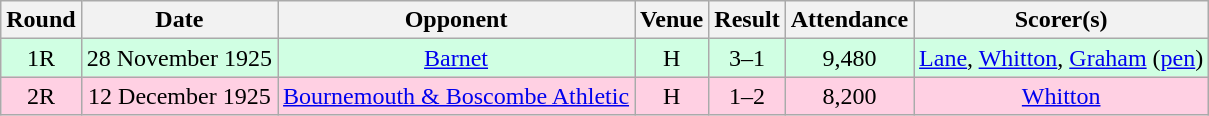<table style="text-align:center;" class="wikitable sortable">
<tr>
<th>Round</th>
<th>Date</th>
<th>Opponent</th>
<th>Venue</th>
<th>Result</th>
<th>Attendance</th>
<th>Scorer(s)</th>
</tr>
<tr style="background:#d0ffe3;">
<td>1R</td>
<td>28 November 1925</td>
<td><a href='#'>Barnet</a></td>
<td>H</td>
<td>3–1</td>
<td>9,480</td>
<td><a href='#'>Lane</a>, <a href='#'>Whitton</a>, <a href='#'>Graham</a> (<a href='#'>pen</a>)</td>
</tr>
<tr style="background:#ffd0e3;">
<td>2R</td>
<td>12 December 1925</td>
<td><a href='#'>Bournemouth & Boscombe Athletic</a></td>
<td>H</td>
<td>1–2</td>
<td>8,200</td>
<td><a href='#'>Whitton</a></td>
</tr>
</table>
